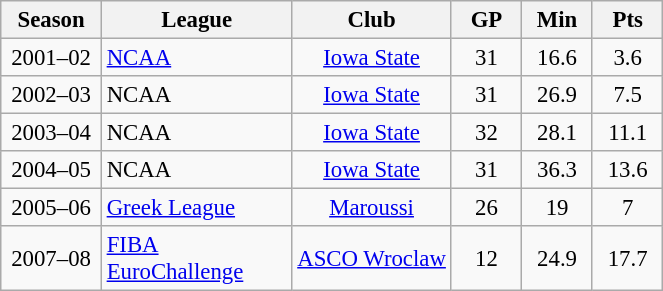<table class="wikitable" style="font-size:95%; text-align: center;">
<tr>
<th width="60">Season</th>
<th width="120">League</th>
<th club="120">Club</th>
<th width="40">GP</th>
<th width="40">Min</th>
<th width="40">Pts</th>
</tr>
<tr>
<td>2001–02</td>
<td align="left"> <a href='#'>NCAA</a></td>
<td><a href='#'>Iowa State</a></td>
<td>31</td>
<td>16.6</td>
<td>3.6</td>
</tr>
<tr>
<td>2002–03</td>
<td align="left"> NCAA</td>
<td><a href='#'>Iowa State</a></td>
<td>31</td>
<td>26.9</td>
<td>7.5</td>
</tr>
<tr>
<td>2003–04</td>
<td align="left"> NCAA</td>
<td><a href='#'>Iowa State</a></td>
<td>32</td>
<td>28.1</td>
<td>11.1</td>
</tr>
<tr>
<td>2004–05</td>
<td align="left"> NCAA</td>
<td><a href='#'>Iowa State</a></td>
<td>31</td>
<td>36.3</td>
<td>13.6</td>
</tr>
<tr>
<td>2005–06</td>
<td align="left"> <a href='#'>Greek League</a></td>
<td><a href='#'>Maroussi</a></td>
<td>26</td>
<td>19</td>
<td>7</td>
</tr>
<tr>
<td>2007–08</td>
<td align="left"> <a href='#'>FIBA EuroChallenge</a></td>
<td><a href='#'>ASCO Wroclaw</a></td>
<td>12</td>
<td>24.9</td>
<td>17.7</td>
</tr>
</table>
